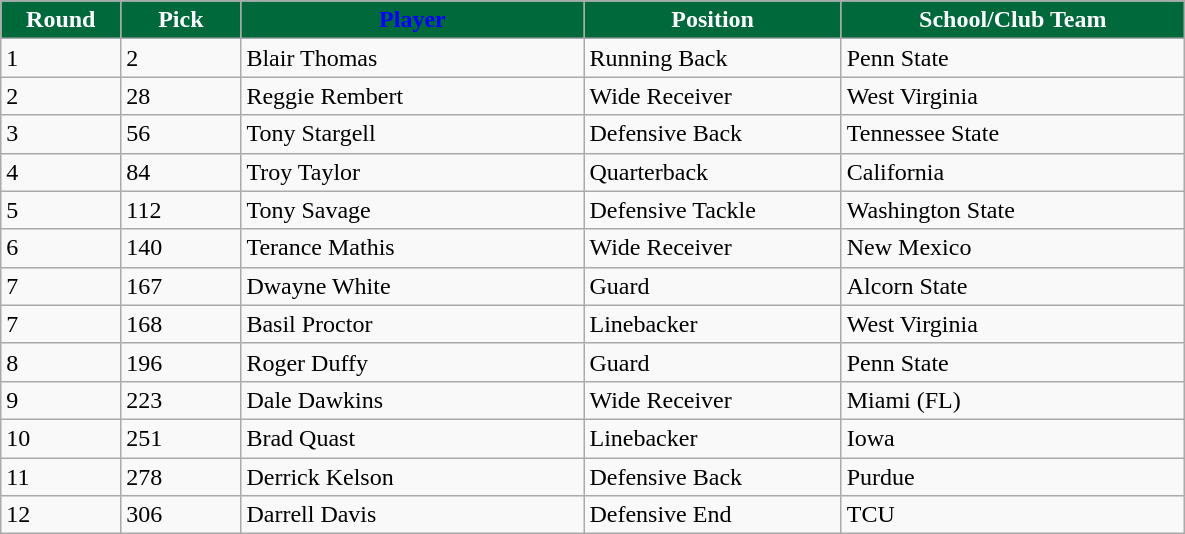<table class="wikitable sortable sortable">
<tr>
<th style="background:#00693C;color:white;" width="7%">Round</th>
<th style="background:#00693C;color:white;" width="7%">Pick</th>
<th style="background:#00693C;color:blue;" width="20%">Player</th>
<th style="background:#00693C;color:white;" width="15%">Position</th>
<th style="background:#00693C;color:white;" width="20%">School/Club Team</th>
</tr>
<tr>
<td>1</td>
<td>2</td>
<td>Blair Thomas</td>
<td>Running Back</td>
<td>Penn State</td>
</tr>
<tr>
<td>2</td>
<td>28</td>
<td>Reggie Rembert</td>
<td>Wide Receiver</td>
<td>West Virginia</td>
</tr>
<tr>
<td>3</td>
<td>56</td>
<td>Tony Stargell</td>
<td>Defensive Back</td>
<td>Tennessee State</td>
</tr>
<tr>
<td>4</td>
<td>84</td>
<td>Troy Taylor</td>
<td>Quarterback</td>
<td>California</td>
</tr>
<tr>
<td>5</td>
<td>112</td>
<td>Tony Savage</td>
<td>Defensive Tackle</td>
<td>Washington State</td>
</tr>
<tr>
<td>6</td>
<td>140</td>
<td>Terance Mathis</td>
<td>Wide Receiver</td>
<td>New Mexico</td>
</tr>
<tr>
<td>7</td>
<td>167</td>
<td>Dwayne White</td>
<td>Guard</td>
<td>Alcorn State</td>
</tr>
<tr>
<td>7</td>
<td>168</td>
<td>Basil Proctor</td>
<td>Linebacker</td>
<td>West Virginia</td>
</tr>
<tr>
<td>8</td>
<td>196</td>
<td>Roger Duffy</td>
<td>Guard</td>
<td>Penn State</td>
</tr>
<tr>
<td>9</td>
<td>223</td>
<td>Dale Dawkins</td>
<td>Wide Receiver</td>
<td>Miami (FL)</td>
</tr>
<tr>
<td>10</td>
<td>251</td>
<td>Brad Quast</td>
<td>Linebacker</td>
<td>Iowa</td>
</tr>
<tr>
<td>11</td>
<td>278</td>
<td>Derrick Kelson</td>
<td>Defensive Back</td>
<td>Purdue</td>
</tr>
<tr>
<td>12</td>
<td>306</td>
<td>Darrell Davis</td>
<td>Defensive End</td>
<td>TCU</td>
</tr>
</table>
